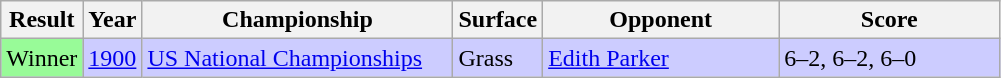<table class='sortable wikitable'>
<tr>
<th style="width:40px">Result</th>
<th style="width:30px">Year</th>
<th style="width:200px">Championship</th>
<th style="width:50px">Surface</th>
<th style="width:150px">Opponent</th>
<th style="width:140px" class="unsortable">Score</th>
</tr>
<tr style="background:#ccf;">
<td style="background:#98fb98;">Winner</td>
<td><a href='#'>1900</a></td>
<td><a href='#'>US National Championships</a></td>
<td>Grass</td>
<td> <a href='#'>Edith Parker</a></td>
<td>6–2, 6–2, 6–0</td>
</tr>
</table>
